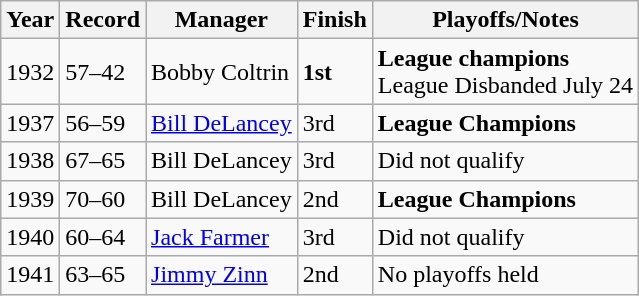<table class="wikitable">
<tr>
<th>Year</th>
<th>Record</th>
<th>Manager</th>
<th>Finish</th>
<th>Playoffs/Notes</th>
</tr>
<tr>
<td>1932</td>
<td>57–42</td>
<td>Bobby Coltrin</td>
<td><strong>1st</strong></td>
<td><strong>League champions</strong><br>League Disbanded July 24</td>
</tr>
<tr>
<td>1937</td>
<td>56–59</td>
<td><a href='#'>Bill DeLancey</a></td>
<td>3rd</td>
<td><strong>League Champions</strong></td>
</tr>
<tr>
<td>1938</td>
<td>67–65</td>
<td>Bill DeLancey</td>
<td>3rd</td>
<td>Did not qualify</td>
</tr>
<tr>
<td>1939</td>
<td>70–60</td>
<td>Bill DeLancey</td>
<td>2nd</td>
<td><strong>League Champions</strong></td>
</tr>
<tr>
<td>1940</td>
<td>60–64</td>
<td><a href='#'>Jack Farmer</a></td>
<td>3rd</td>
<td>Did not qualify</td>
</tr>
<tr>
<td>1941</td>
<td>63–65</td>
<td><a href='#'>Jimmy Zinn</a></td>
<td>2nd</td>
<td>No playoffs held</td>
</tr>
</table>
